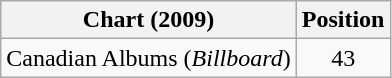<table class="wikitable">
<tr>
<th>Chart (2009)</th>
<th>Position</th>
</tr>
<tr>
<td>Canadian Albums (<em>Billboard</em>)</td>
<td style="text-align:center;">43</td>
</tr>
</table>
